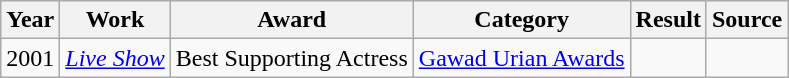<table class="wikitable">
<tr>
<th>Year</th>
<th>Work</th>
<th>Award</th>
<th>Category</th>
<th>Result</th>
<th>Source</th>
</tr>
<tr>
<td>2001</td>
<td><em><a href='#'>Live Show</a></em></td>
<td>Best Supporting Actress</td>
<td><a href='#'>Gawad Urian Awards</a></td>
<td></td>
<td></td>
</tr>
</table>
